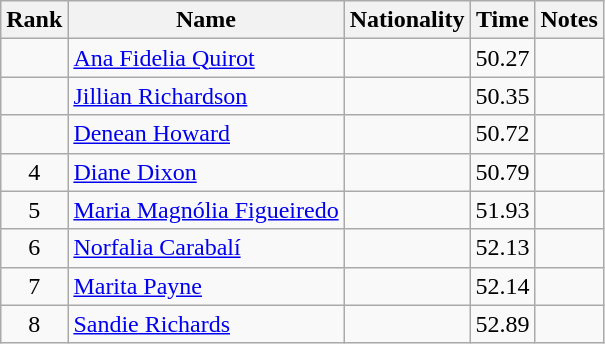<table class="wikitable sortable" style="text-align:center">
<tr>
<th>Rank</th>
<th>Name</th>
<th>Nationality</th>
<th>Time</th>
<th>Notes</th>
</tr>
<tr>
<td></td>
<td align=left><a href='#'>Ana Fidelia Quirot</a></td>
<td align=left></td>
<td>50.27</td>
<td></td>
</tr>
<tr>
<td></td>
<td align=left><a href='#'>Jillian Richardson</a></td>
<td align=left></td>
<td>50.35</td>
<td></td>
</tr>
<tr>
<td></td>
<td align=left><a href='#'>Denean Howard</a></td>
<td align=left></td>
<td>50.72</td>
<td></td>
</tr>
<tr>
<td>4</td>
<td align=left><a href='#'>Diane Dixon</a></td>
<td align=left></td>
<td>50.79</td>
<td></td>
</tr>
<tr>
<td>5</td>
<td align=left><a href='#'>Maria Magnólia Figueiredo</a></td>
<td align=left></td>
<td>51.93</td>
<td></td>
</tr>
<tr>
<td>6</td>
<td align=left><a href='#'>Norfalia Carabalí</a></td>
<td align=left></td>
<td>52.13</td>
<td></td>
</tr>
<tr>
<td>7</td>
<td align=left><a href='#'>Marita Payne</a></td>
<td align=left></td>
<td>52.14</td>
<td></td>
</tr>
<tr>
<td>8</td>
<td align=left><a href='#'>Sandie Richards</a></td>
<td align=left></td>
<td>52.89</td>
<td></td>
</tr>
</table>
